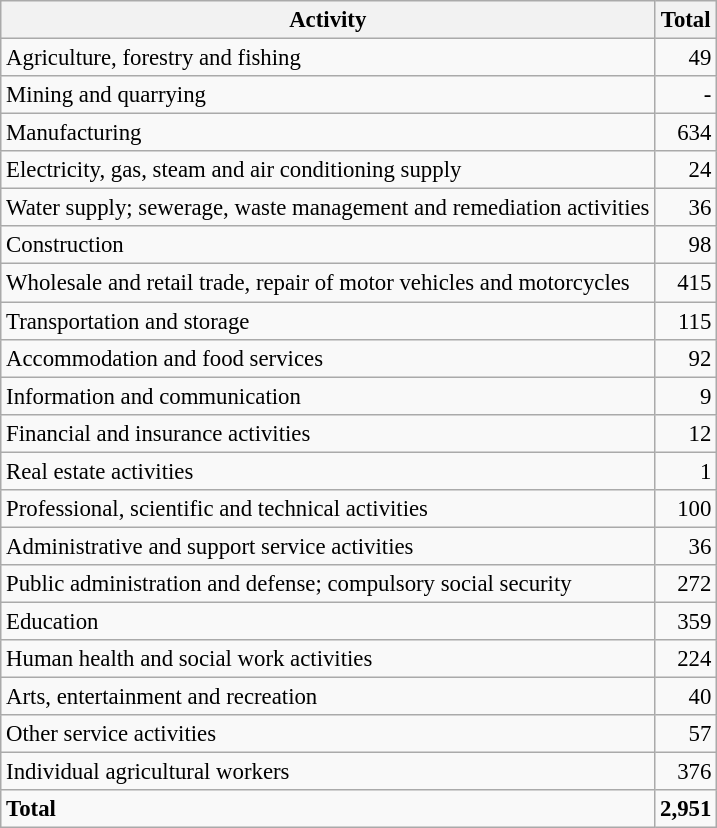<table class="wikitable sortable" style="font-size:95%;">
<tr>
<th>Activity</th>
<th>Total</th>
</tr>
<tr>
<td>Agriculture, forestry and fishing</td>
<td align="right">49</td>
</tr>
<tr>
<td>Mining and quarrying</td>
<td align="right">-</td>
</tr>
<tr>
<td>Manufacturing</td>
<td align="right">634</td>
</tr>
<tr>
<td>Electricity, gas, steam and air conditioning supply</td>
<td align="right">24</td>
</tr>
<tr>
<td>Water supply; sewerage, waste management and remediation activities</td>
<td align="right">36</td>
</tr>
<tr>
<td>Construction</td>
<td align="right">98</td>
</tr>
<tr>
<td>Wholesale and retail trade, repair of motor vehicles and motorcycles</td>
<td align="right">415</td>
</tr>
<tr>
<td>Transportation and storage</td>
<td align="right">115</td>
</tr>
<tr>
<td>Accommodation and food services</td>
<td align="right">92</td>
</tr>
<tr>
<td>Information and communication</td>
<td align="right">9</td>
</tr>
<tr>
<td>Financial and insurance activities</td>
<td align="right">12</td>
</tr>
<tr>
<td>Real estate activities</td>
<td align="right">1</td>
</tr>
<tr>
<td>Professional, scientific and technical activities</td>
<td align="right">100</td>
</tr>
<tr>
<td>Administrative and support service activities</td>
<td align="right">36</td>
</tr>
<tr>
<td>Public administration and defense; compulsory social security</td>
<td align="right">272</td>
</tr>
<tr>
<td>Education</td>
<td align="right">359</td>
</tr>
<tr>
<td>Human health and social work activities</td>
<td align="right">224</td>
</tr>
<tr>
<td>Arts, entertainment and recreation</td>
<td align="right">40</td>
</tr>
<tr>
<td>Other service activities</td>
<td align="right">57</td>
</tr>
<tr>
<td>Individual agricultural workers</td>
<td align="right">376</td>
</tr>
<tr class="sortbottom">
<td><strong>Total</strong></td>
<td align="right"><strong>2,951</strong></td>
</tr>
</table>
